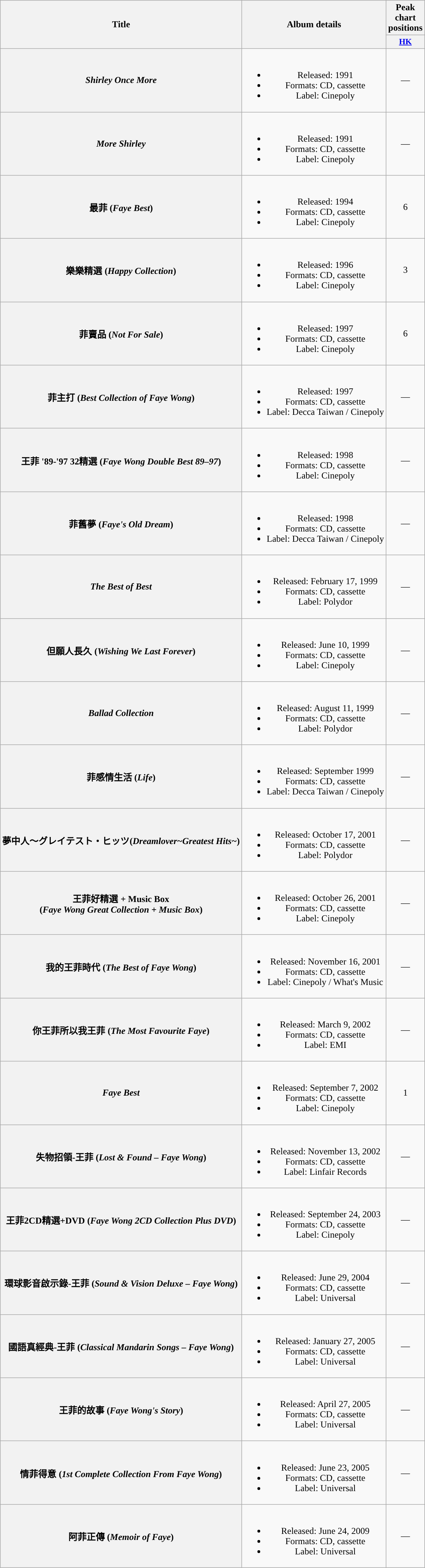<table class="wikitable plainrowheaders" style="text-align:center;">
<tr>
<th rowspan="2">Title</th>
<th rowspan="2">Album details</th>
<th>Peak chart positions</th>
</tr>
<tr>
<th scope="col" style="width:3em;font-size:90%;"><a href='#'>HK</a></th>
</tr>
<tr>
<th scope="row"><em>Shirley Once More</em></th>
<td><br><ul><li>Released: 1991</li><li>Formats: CD, cassette</li><li>Label: Cinepoly</li></ul></td>
<td>—</td>
</tr>
<tr>
<th scope="row"><em>More Shirley</em></th>
<td><br><ul><li>Released: 1991</li><li>Formats: CD, cassette</li><li>Label: Cinepoly</li></ul></td>
<td>—</td>
</tr>
<tr>
<th scope="row">最菲 (<em>Faye Best</em>)</th>
<td><br><ul><li>Released: 1994</li><li>Formats: CD, cassette</li><li>Label: Cinepoly</li></ul></td>
<td>6</td>
</tr>
<tr>
<th scope="row">樂樂精選 (<em>Happy Collection</em>)</th>
<td><br><ul><li>Released: 1996</li><li>Formats: CD, cassette</li><li>Label: Cinepoly</li></ul></td>
<td>3</td>
</tr>
<tr>
<th scope="row">菲賣品 (<em>Not For Sale</em>)</th>
<td><br><ul><li>Released: 1997</li><li>Formats: CD, cassette</li><li>Label: Cinepoly</li></ul></td>
<td>6</td>
</tr>
<tr>
<th scope="row">菲主打 (<em>Best Collection of Faye Wong</em>)</th>
<td><br><ul><li>Released: 1997</li><li>Formats: CD, cassette</li><li>Label: Decca Taiwan / Cinepoly</li></ul></td>
<td>—</td>
</tr>
<tr>
<th scope="row">王菲 '89-'97 32精選 (<em>Faye Wong Double Best 89–97</em>)</th>
<td><br><ul><li>Released: 1998</li><li>Formats: CD, cassette</li><li>Label: Cinepoly</li></ul></td>
<td>—</td>
</tr>
<tr>
<th scope="row">菲舊夢 (<em>Faye's Old Dream</em>)</th>
<td><br><ul><li>Released: 1998</li><li>Formats: CD, cassette</li><li>Label: Decca Taiwan / Cinepoly</li></ul></td>
<td>—</td>
</tr>
<tr>
<th scope="row"><em>The Best of Best</em></th>
<td><br><ul><li>Released: February 17, 1999</li><li>Formats: CD, cassette</li><li>Label: Polydor</li></ul></td>
<td>—</td>
</tr>
<tr>
<th scope="row">但願人長久 (<em>Wishing We Last Forever</em>)</th>
<td><br><ul><li>Released: June 10, 1999</li><li>Formats: CD, cassette</li><li>Label: Cinepoly</li></ul></td>
<td>—</td>
</tr>
<tr>
<th scope="row"><em>Ballad Collection</em></th>
<td><br><ul><li>Released: August 11, 1999</li><li>Formats: CD, cassette</li><li>Label: Polydor</li></ul></td>
<td>—</td>
</tr>
<tr>
<th scope="row">菲感情生活 (<em>Life</em>)</th>
<td><br><ul><li>Released: September 1999</li><li>Formats: CD, cassette</li><li>Label: Decca Taiwan / Cinepoly</li></ul></td>
<td>—</td>
</tr>
<tr>
<th scope="row">夢中人～グレイテスト・ヒッツ(<em>Dreamlover~Greatest Hits~</em>)</th>
<td><br><ul><li>Released: October 17, 2001</li><li>Formats: CD, cassette</li><li>Label: Polydor</li></ul></td>
<td>—</td>
</tr>
<tr>
<th scope="row">王菲好精選 + Music Box<br>(<em>Faye Wong Great Collection</em> + <em>Music Box</em>)</th>
<td><br><ul><li>Released: October 26, 2001</li><li>Formats: CD, cassette</li><li>Label: Cinepoly</li></ul></td>
<td>—</td>
</tr>
<tr>
<th scope="row">我的王菲時代 (<em>The Best of Faye Wong</em>)</th>
<td><br><ul><li>Released: November 16, 2001</li><li>Formats: CD, cassette</li><li>Label: Cinepoly / What's Music</li></ul></td>
<td>—</td>
</tr>
<tr>
<th scope="row">你王菲所以我王菲 (<em>The Most Favourite Faye</em>)</th>
<td><br><ul><li>Released: March 9, 2002</li><li>Formats: CD, cassette</li><li>Label: EMI</li></ul></td>
<td>—</td>
</tr>
<tr>
<th scope="row"><em>Faye Best</em></th>
<td><br><ul><li>Released: September 7, 2002</li><li>Formats: CD, cassette</li><li>Label: Cinepoly</li></ul></td>
<td>1</td>
</tr>
<tr>
<th scope="row">失物招領-王菲 (<em>Lost & Found – Faye Wong</em>)</th>
<td><br><ul><li>Released: November 13, 2002</li><li>Formats: CD, cassette</li><li>Label: Linfair Records</li></ul></td>
<td>—</td>
</tr>
<tr>
<th scope="row">王菲2CD精選+DVD (<em>Faye Wong 2CD Collection Plus DVD</em>)</th>
<td><br><ul><li>Released: September 24, 2003</li><li>Formats: CD, cassette</li><li>Label: Cinepoly</li></ul></td>
<td>—</td>
</tr>
<tr>
<th scope="row">環球影音啟示錄-王菲 (<em>Sound & Vision Deluxe – Faye Wong</em>)</th>
<td><br><ul><li>Released: June 29, 2004</li><li>Formats: CD, cassette</li><li>Label: Universal</li></ul></td>
<td>—</td>
</tr>
<tr>
<th scope="row">國語真經典-王菲 (<em>Classical Mandarin Songs – Faye Wong</em>)</th>
<td><br><ul><li>Released: January 27, 2005</li><li>Formats: CD, cassette</li><li>Label: Universal</li></ul></td>
<td>—</td>
</tr>
<tr>
<th scope="row">王菲的故事 (<em>Faye Wong's Story</em>)</th>
<td><br><ul><li>Released: April 27, 2005</li><li>Formats: CD, cassette</li><li>Label: Universal</li></ul></td>
<td>—</td>
</tr>
<tr>
<th scope="row">情菲得意 (<em>1st Complete Collection From Faye Wong</em>)</th>
<td><br><ul><li>Released: June 23, 2005</li><li>Formats: CD, cassette</li><li>Label: Universal</li></ul></td>
<td>—</td>
</tr>
<tr>
<th scope="row">阿菲正傳 (<em>Memoir of Faye</em>)</th>
<td><br><ul><li>Released: June 24, 2009</li><li>Formats: CD, cassette</li><li>Label: Universal</li></ul></td>
<td>—</td>
</tr>
</table>
